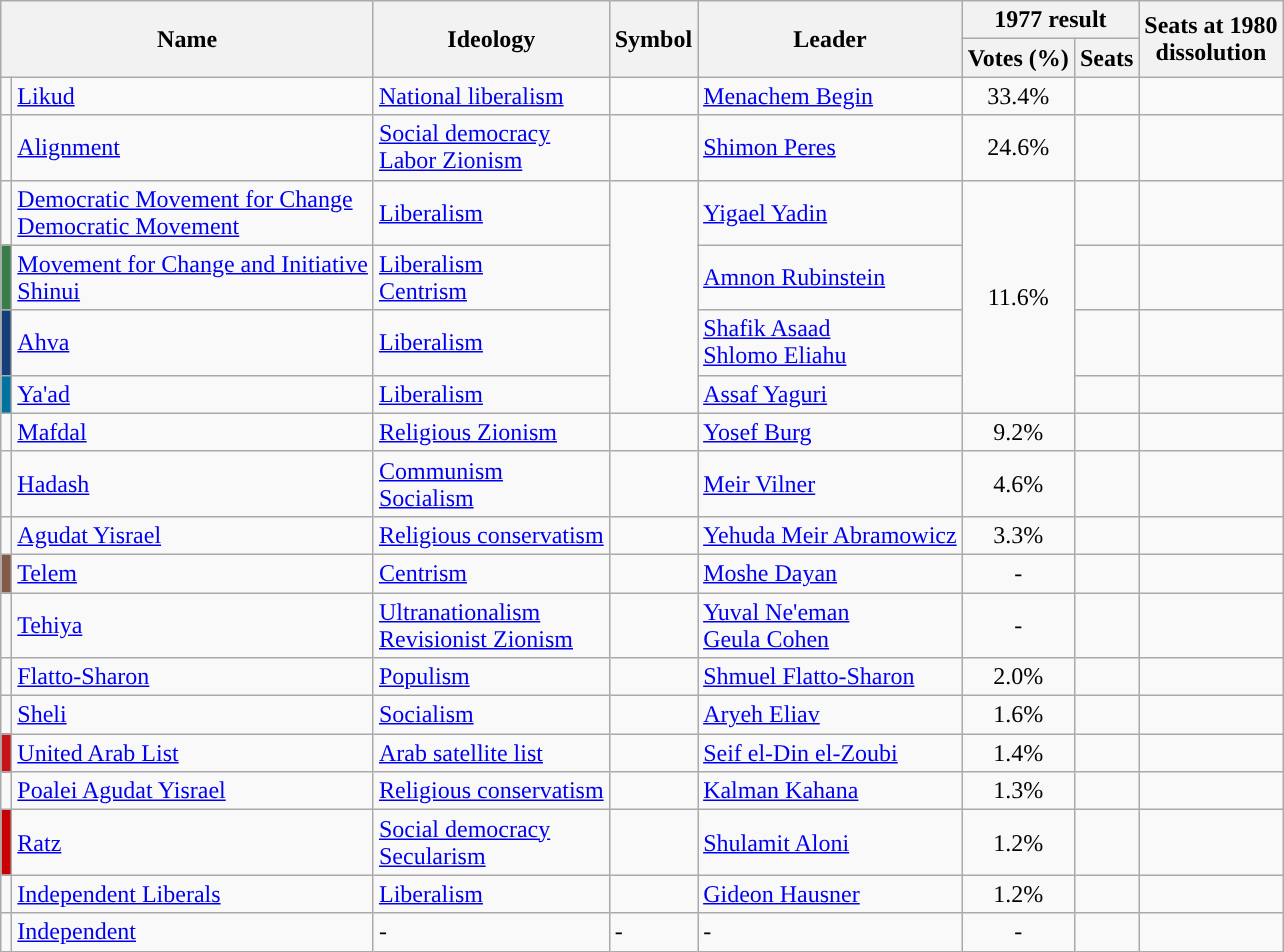<table class="wikitable">
<tr>
<th rowspan="2" colspan=2>Name</th>
<th rowspan="2">Ideology</th>
<th rowspan="2">Symbol</th>
<th rowspan="2">Leader</th>
<th colspan="2">1977 result</th>
<th rowspan="2">Seats at 1980<br>dissolution</th>
</tr>
<tr>
<th>Votes (%)</th>
<th>Seats</th>
</tr>
<tr>
<td style="background:"></td>
<td><a href='#'>Likud</a></td>
<td><a href='#'>National liberalism</a></td>
<td></td>
<td><a href='#'>Menachem Begin</a></td>
<td style="text-align:center;" rowspan=1>33.4%</td>
<td></td>
<td></td>
</tr>
<tr>
<td style="background:"></td>
<td><a href='#'>Alignment</a></td>
<td><a href='#'>Social democracy</a><br><a href='#'>Labor Zionism</a></td>
<td></td>
<td><a href='#'>Shimon Peres</a></td>
<td style="text-align:center;">24.6%</td>
<td></td>
<td></td>
</tr>
<tr>
<td style="background:"></td>
<td><a href='#'>Democratic Movement for Change</a> <br> <a href='#'>Democratic Movement</a></td>
<td><a href='#'>Liberalism</a></td>
<td rowspan=4></td>
<td><a href='#'>Yigael Yadin</a></td>
<td style="text-align:center;" rowspan=4>11.6%</td>
<td></td>
<td></td>
</tr>
<tr>
<td style="background:#397D4A;"></td>
<td><a href='#'>Movement for Change and Initiative</a><br><a href='#'>Shinui</a></td>
<td><a href='#'>Liberalism</a><br><a href='#'>Centrism</a></td>
<td><a href='#'>Amnon Rubinstein</a></td>
<td></td>
<td></td>
</tr>
<tr>
<td style="background:#163F7A;"></td>
<td><a href='#'>Ahva</a></td>
<td><a href='#'>Liberalism</a></td>
<td><a href='#'>Shafik Asaad</a><br><a href='#'>Shlomo Eliahu</a></td>
<td></td>
<td></td>
</tr>
<tr>
<td style="background:#0272A0;"></td>
<td><a href='#'>Ya'ad</a></td>
<td><a href='#'>Liberalism</a></td>
<td><a href='#'>Assaf Yaguri</a></td>
<td></td>
<td></td>
</tr>
<tr>
<td style="background:"></td>
<td><a href='#'>Mafdal</a></td>
<td><a href='#'>Religious Zionism</a></td>
<td></td>
<td><a href='#'>Yosef Burg</a></td>
<td style="text-align:center;">9.2%</td>
<td></td>
<td></td>
</tr>
<tr>
<td style="background:"></td>
<td><a href='#'>Hadash</a></td>
<td><a href='#'>Communism</a><br><a href='#'>Socialism</a></td>
<td></td>
<td><a href='#'>Meir Vilner</a></td>
<td style="text-align:center;">4.6%</td>
<td></td>
<td></td>
</tr>
<tr>
<td style="background:"></td>
<td><a href='#'>Agudat Yisrael</a></td>
<td><a href='#'>Religious conservatism</a></td>
<td></td>
<td><a href='#'>Yehuda Meir Abramowicz</a></td>
<td style="text-align:center;">3.3%</td>
<td></td>
<td></td>
</tr>
<tr>
<td style="background:#825A47;"></td>
<td><a href='#'>Telem</a></td>
<td><a href='#'>Centrism</a></td>
<td></td>
<td><a href='#'>Moshe Dayan</a></td>
<td style="text-align:center;">-</td>
<td></td>
<td></td>
</tr>
<tr>
<td style="background:"></td>
<td><a href='#'>Tehiya</a></td>
<td><a href='#'>Ultranationalism</a><br><a href='#'>Revisionist Zionism</a></td>
<td></td>
<td><a href='#'>Yuval Ne'eman</a><br><a href='#'>Geula Cohen</a></td>
<td style="text-align:center;">-</td>
<td></td>
<td></td>
</tr>
<tr>
<td style="background:"></td>
<td><a href='#'>Flatto-Sharon</a></td>
<td><a href='#'>Populism</a></td>
<td></td>
<td><a href='#'>Shmuel Flatto-Sharon</a></td>
<td style="text-align:center;">2.0%</td>
<td></td>
<td></td>
</tr>
<tr>
<td style="background:"></td>
<td><a href='#'>Sheli</a></td>
<td><a href='#'>Socialism</a></td>
<td></td>
<td><a href='#'>Aryeh Eliav</a></td>
<td style="text-align:center;">1.6%</td>
<td></td>
<td></td>
</tr>
<tr>
<td style="background:#C61318;"></td>
<td><a href='#'>United Arab List</a></td>
<td><a href='#'>Arab satellite list</a></td>
<td></td>
<td><a href='#'>Seif el-Din el-Zoubi</a></td>
<td style="text-align:center;">1.4%</td>
<td></td>
<td></td>
</tr>
<tr>
<td style="background:"></td>
<td><a href='#'>Poalei Agudat Yisrael</a></td>
<td><a href='#'>Religious conservatism</a></td>
<td></td>
<td><a href='#'>Kalman Kahana</a></td>
<td style="text-align:center;">1.3%</td>
<td></td>
<td></td>
</tr>
<tr>
<td style="background:#C80004;"></td>
<td><a href='#'>Ratz</a></td>
<td><a href='#'>Social democracy</a><br><a href='#'>Secularism</a></td>
<td></td>
<td><a href='#'>Shulamit Aloni</a></td>
<td style="text-align:center;">1.2%</td>
<td></td>
<td></td>
</tr>
<tr>
<td style="background:"></td>
<td><a href='#'>Independent Liberals</a></td>
<td><a href='#'>Liberalism</a></td>
<td></td>
<td><a href='#'>Gideon Hausner</a></td>
<td style="text-align:center;">1.2%</td>
<td></td>
<td></td>
</tr>
<tr>
<td style="background:"></td>
<td><a href='#'>Independent</a></td>
<td>-</td>
<td>-</td>
<td>-</td>
<td style="text-align:center;">-</td>
<td></td>
<td></td>
</tr>
</table>
